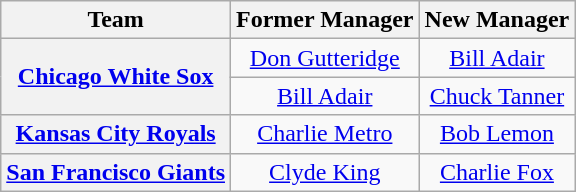<table class="wikitable plainrowheaders" style="text-align:center;">
<tr>
<th>Team</th>
<th>Former Manager</th>
<th>New Manager</th>
</tr>
<tr>
<th rowspan="2" scope="row" style="text-align:center;"><a href='#'>Chicago White Sox</a></th>
<td><a href='#'>Don Gutteridge</a></td>
<td><a href='#'>Bill Adair</a></td>
</tr>
<tr>
<td><a href='#'>Bill Adair</a></td>
<td><a href='#'>Chuck Tanner</a></td>
</tr>
<tr>
<th scope="row" style="text-align:center;"><a href='#'>Kansas City Royals</a></th>
<td><a href='#'>Charlie Metro</a></td>
<td><a href='#'>Bob Lemon</a></td>
</tr>
<tr>
<th scope="row" style="text-align:center;"><a href='#'>San Francisco Giants</a></th>
<td><a href='#'>Clyde King</a></td>
<td><a href='#'>Charlie Fox</a></td>
</tr>
</table>
